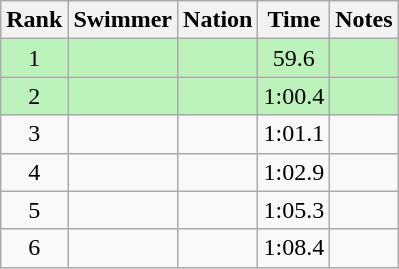<table class="wikitable sortable" style="text-align:center">
<tr>
<th>Rank</th>
<th>Swimmer</th>
<th>Nation</th>
<th>Time</th>
<th>Notes</th>
</tr>
<tr bgcolor=bbf3bb>
<td>1</td>
<td align=left></td>
<td align=left></td>
<td data-sort-value=0:59.6>59.6</td>
<td></td>
</tr>
<tr bgcolor=bbf3bb>
<td>2</td>
<td align=left></td>
<td align=left></td>
<td>1:00.4</td>
<td></td>
</tr>
<tr>
<td>3</td>
<td align=left></td>
<td align=left></td>
<td>1:01.1</td>
<td></td>
</tr>
<tr>
<td>4</td>
<td align=left></td>
<td align=left></td>
<td>1:02.9</td>
<td></td>
</tr>
<tr>
<td>5</td>
<td align=left></td>
<td align=left></td>
<td>1:05.3</td>
<td></td>
</tr>
<tr>
<td>6</td>
<td align=left></td>
<td align=left></td>
<td>1:08.4</td>
<td></td>
</tr>
</table>
